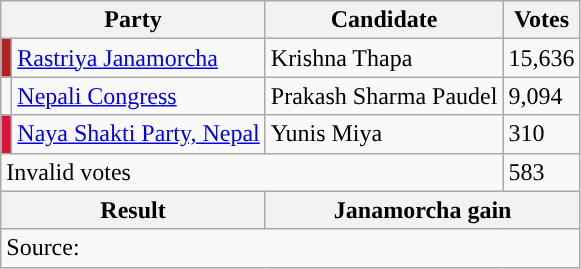<table class="wikitable">
<tr>
<th colspan="2">Party</th>
<th>Candidate</th>
<th>Votes</th>
</tr>
<tr>
<td style="background-color:firebrick"></td>
<td><a href='#'>Rastriya Janamorcha</a></td>
<td>Krishna Thapa</td>
<td>15,636</td>
</tr>
<tr>
<td style="background-color:"></td>
<td><a href='#'>Nepali Congress</a></td>
<td>Prakash Sharma Paudel</td>
<td>9,094</td>
</tr>
<tr>
<td style="background-color:crimson"></td>
<td><a href='#'>Naya Shakti Party, Nepal</a></td>
<td>Yunis Miya</td>
<td>310</td>
</tr>
<tr>
<td colspan="3">Invalid votes</td>
<td>583</td>
</tr>
<tr>
<th colspan="2">Result</th>
<th colspan="2">Janamorcha gain</th>
</tr>
<tr>
<td colspan="4">Source: </td>
</tr>
</table>
